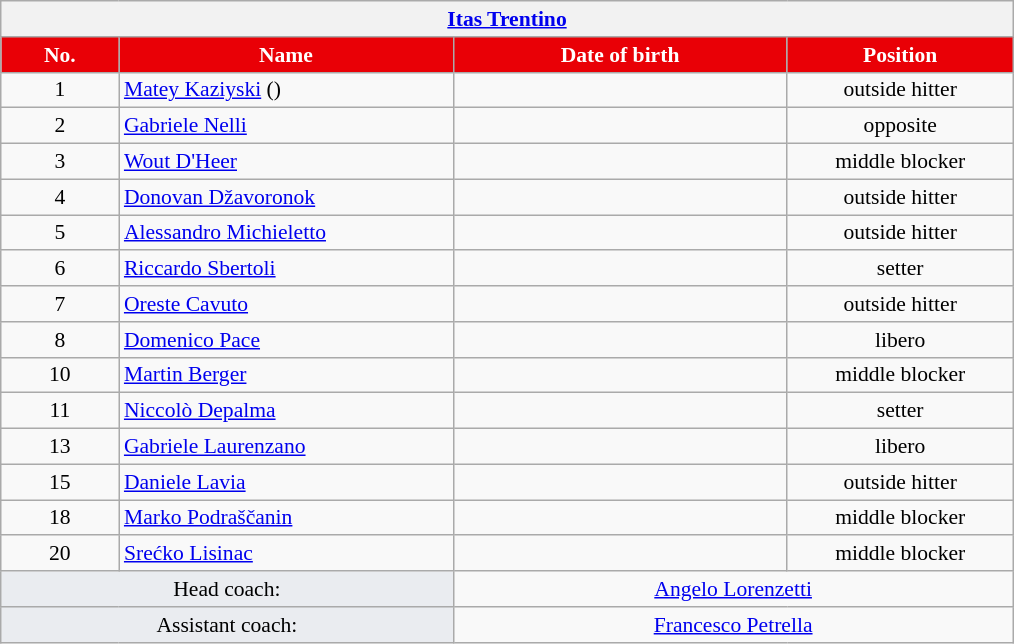<table class="wikitable collapsible collapsed" style="font-size:90%; text-align:center;">
<tr>
<th colspan=5 style="width:30em"><a href='#'>Itas Trentino</a></th>
</tr>
<tr>
<th style="width:5em; color:#FFFFFF; background-color:#E90006">No.</th>
<th style="width:15em; color:#FFFFFF; background-color:#E90006">Name</th>
<th style="width:15em; color:#FFFFFF; background-color:#E90006">Date of birth</th>
<th style="width:10em; color:#FFFFFF; background-color:#E90006">Position</th>
</tr>
<tr>
<td>1</td>
<td align=left> <a href='#'>Matey Kaziyski</a> ()</td>
<td align=right></td>
<td>outside hitter</td>
</tr>
<tr>
<td>2</td>
<td align=left> <a href='#'>Gabriele Nelli</a></td>
<td align=right></td>
<td>opposite</td>
</tr>
<tr>
<td>3</td>
<td align=left> <a href='#'>Wout D'Heer</a></td>
<td align=right></td>
<td>middle blocker</td>
</tr>
<tr>
<td>4</td>
<td align=left> <a href='#'>Donovan Džavoronok</a></td>
<td align=right></td>
<td>outside hitter</td>
</tr>
<tr>
<td>5</td>
<td align=left> <a href='#'>Alessandro Michieletto</a></td>
<td align=right></td>
<td>outside hitter</td>
</tr>
<tr>
<td>6</td>
<td align=left> <a href='#'>Riccardo Sbertoli</a></td>
<td align=right></td>
<td>setter</td>
</tr>
<tr>
<td>7</td>
<td align=left> <a href='#'>Oreste Cavuto</a></td>
<td align=right></td>
<td>outside hitter</td>
</tr>
<tr>
<td>8</td>
<td align=left> <a href='#'>Domenico Pace</a></td>
<td align=right></td>
<td>libero</td>
</tr>
<tr>
<td>10</td>
<td align=left> <a href='#'>Martin Berger</a></td>
<td align=right></td>
<td>middle blocker</td>
</tr>
<tr>
<td>11</td>
<td align=left> <a href='#'>Niccolò Depalma</a></td>
<td align=right></td>
<td>setter</td>
</tr>
<tr>
<td>13</td>
<td align=left> <a href='#'>Gabriele Laurenzano</a></td>
<td align=right></td>
<td>libero</td>
</tr>
<tr>
<td>15</td>
<td align=left> <a href='#'>Daniele Lavia</a></td>
<td align=right></td>
<td>outside hitter</td>
</tr>
<tr>
<td>18</td>
<td align=left> <a href='#'>Marko Podraščanin</a></td>
<td align=right></td>
<td>middle blocker</td>
</tr>
<tr>
<td>20</td>
<td align=left> <a href='#'>Srećko Lisinac</a></td>
<td align=right></td>
<td>middle blocker</td>
</tr>
<tr class="sortbottom">
<td colspan=2 style="background:#EAECF0">Head coach:</td>
<td colspan=2> <a href='#'>Angelo Lorenzetti</a></td>
</tr>
<tr class="sortbottom">
<td colspan=2 style="background:#EAECF0">Assistant coach:</td>
<td colspan=2> <a href='#'>Francesco Petrella</a></td>
</tr>
</table>
